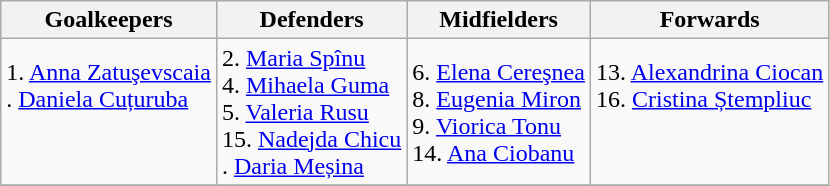<table class="wikitable">
<tr>
<th>Goalkeepers</th>
<th>Defenders</th>
<th>Midfielders</th>
<th>Forwards</th>
</tr>
<tr>
<td>1.  <a href='#'>Anna Zatuşevscaia</a> <br> .  <a href='#'>Daniela Cuțuruba</a> <br>  <br>  <br> </td>
<td>2.  <a href='#'>Maria Spînu</a> <br> 4.  <a href='#'>Mihaela Guma</a> <br> 5.  <a href='#'>Valeria Rusu</a> <br> 15.  <a href='#'>Nadejda Chicu</a> <br> .  <a href='#'>Daria Meșina</a></td>
<td>6.  <a href='#'>Elena Cereşnea</a> <br> 8.  <a href='#'>Eugenia Miron</a> <br> 9.  <a href='#'>Viorica Tonu</a> <br> 14.  <a href='#'>Ana Ciobanu</a> <br> </td>
<td>13.  <a href='#'>Alexandrina Ciocan</a> <br> 16.  <a href='#'>Cristina Ștempliuc</a> <br>  <br>  <br> </td>
</tr>
<tr>
</tr>
</table>
